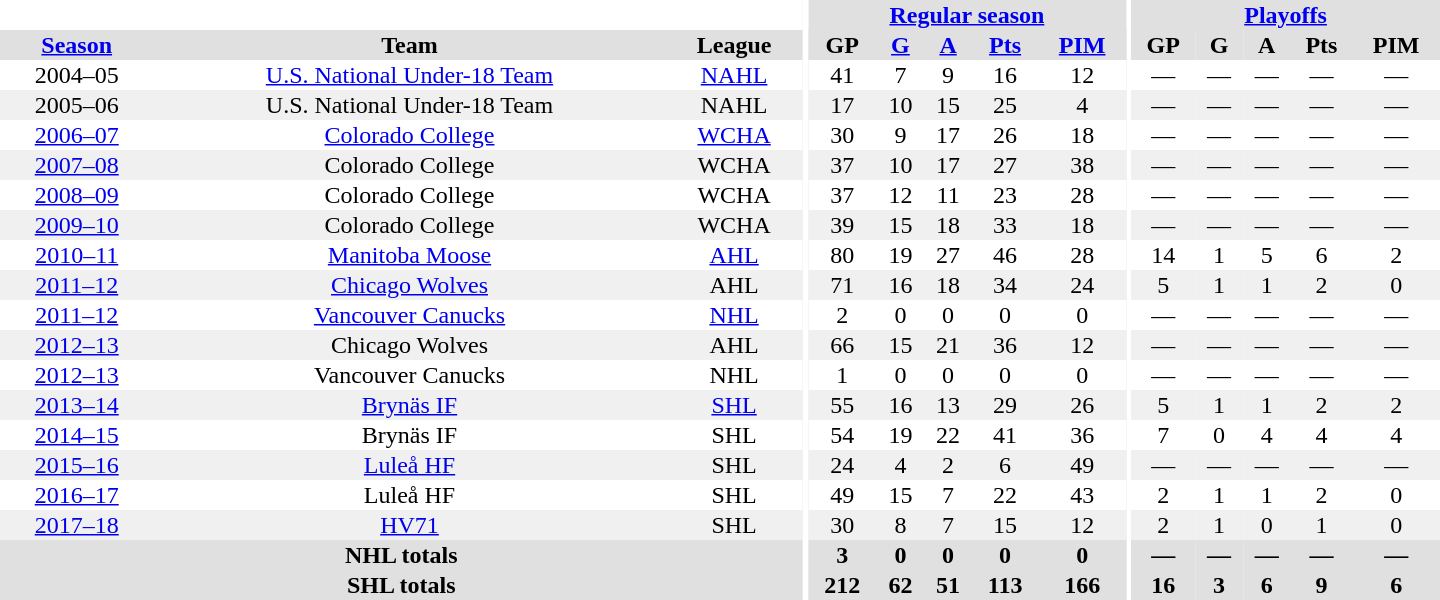<table border="0" cellpadding="1" cellspacing="0" style="text-align:center; width:60em">
<tr bgcolor="#e0e0e0">
<th colspan="3" bgcolor="#ffffff"></th>
<th rowspan="99" bgcolor="#ffffff"></th>
<th colspan="5"><a href='#'>Regular season</a></th>
<th rowspan="99" bgcolor="#ffffff"></th>
<th colspan="5"><a href='#'>Playoffs</a></th>
</tr>
<tr bgcolor="#e0e0e0">
<th><a href='#'>Season</a></th>
<th>Team</th>
<th>League</th>
<th>GP</th>
<th><a href='#'>G</a></th>
<th><a href='#'>A</a></th>
<th><a href='#'>Pts</a></th>
<th><a href='#'>PIM</a></th>
<th>GP</th>
<th>G</th>
<th>A</th>
<th>Pts</th>
<th>PIM</th>
</tr>
<tr>
<td>2004–05</td>
<td><a href='#'>U.S. National Under-18 Team</a></td>
<td><a href='#'>NAHL</a></td>
<td>41</td>
<td>7</td>
<td>9</td>
<td>16</td>
<td>12</td>
<td>—</td>
<td>—</td>
<td>—</td>
<td>—</td>
<td>—</td>
</tr>
<tr style="background:#f0f0f0;">
<td>2005–06</td>
<td>U.S. National Under-18 Team</td>
<td>NAHL</td>
<td>17</td>
<td>10</td>
<td>15</td>
<td>25</td>
<td>4</td>
<td>—</td>
<td>—</td>
<td>—</td>
<td>—</td>
<td>—</td>
</tr>
<tr>
<td><a href='#'>2006–07</a></td>
<td><a href='#'>Colorado College</a></td>
<td><a href='#'>WCHA</a></td>
<td>30</td>
<td>9</td>
<td>17</td>
<td>26</td>
<td>18</td>
<td>—</td>
<td>—</td>
<td>—</td>
<td>—</td>
<td>—</td>
</tr>
<tr style="background:#f0f0f0;">
<td><a href='#'>2007–08</a></td>
<td>Colorado College</td>
<td>WCHA</td>
<td>37</td>
<td>10</td>
<td>17</td>
<td>27</td>
<td>38</td>
<td>—</td>
<td>—</td>
<td>—</td>
<td>—</td>
<td>—</td>
</tr>
<tr>
<td><a href='#'>2008–09</a></td>
<td>Colorado College</td>
<td>WCHA</td>
<td>37</td>
<td>12</td>
<td>11</td>
<td>23</td>
<td>28</td>
<td>—</td>
<td>—</td>
<td>—</td>
<td>—</td>
<td>—</td>
</tr>
<tr style="background:#f0f0f0;">
<td><a href='#'>2009–10</a></td>
<td>Colorado College</td>
<td>WCHA</td>
<td>39</td>
<td>15</td>
<td>18</td>
<td>33</td>
<td>18</td>
<td>—</td>
<td>—</td>
<td>—</td>
<td>—</td>
<td>—</td>
</tr>
<tr>
<td><a href='#'>2010–11</a></td>
<td><a href='#'>Manitoba Moose</a></td>
<td><a href='#'>AHL</a></td>
<td>80</td>
<td>19</td>
<td>27</td>
<td>46</td>
<td>28</td>
<td>14</td>
<td>1</td>
<td>5</td>
<td>6</td>
<td>2</td>
</tr>
<tr style="background:#f0f0f0;">
<td><a href='#'>2011–12</a></td>
<td><a href='#'>Chicago Wolves</a></td>
<td>AHL</td>
<td>71</td>
<td>16</td>
<td>18</td>
<td>34</td>
<td>24</td>
<td>5</td>
<td>1</td>
<td>1</td>
<td>2</td>
<td>0</td>
</tr>
<tr>
<td><a href='#'>2011–12</a></td>
<td><a href='#'>Vancouver Canucks</a></td>
<td><a href='#'>NHL</a></td>
<td>2</td>
<td>0</td>
<td>0</td>
<td>0</td>
<td>0</td>
<td>—</td>
<td>—</td>
<td>—</td>
<td>—</td>
<td>—</td>
</tr>
<tr style="background:#f0f0f0;">
<td><a href='#'>2012–13</a></td>
<td>Chicago Wolves</td>
<td>AHL</td>
<td>66</td>
<td>15</td>
<td>21</td>
<td>36</td>
<td>12</td>
<td>—</td>
<td>—</td>
<td>—</td>
<td>—</td>
<td>—</td>
</tr>
<tr>
<td><a href='#'>2012–13</a></td>
<td>Vancouver Canucks</td>
<td>NHL</td>
<td>1</td>
<td>0</td>
<td>0</td>
<td>0</td>
<td>0</td>
<td>—</td>
<td>—</td>
<td>—</td>
<td>—</td>
<td>—</td>
</tr>
<tr style="background:#f0f0f0;">
<td><a href='#'>2013–14</a></td>
<td><a href='#'>Brynäs IF</a></td>
<td><a href='#'>SHL</a></td>
<td>55</td>
<td>16</td>
<td>13</td>
<td>29</td>
<td>26</td>
<td>5</td>
<td>1</td>
<td>1</td>
<td>2</td>
<td>2</td>
</tr>
<tr>
<td><a href='#'>2014–15</a></td>
<td>Brynäs IF</td>
<td>SHL</td>
<td>54</td>
<td>19</td>
<td>22</td>
<td>41</td>
<td>36</td>
<td>7</td>
<td>0</td>
<td>4</td>
<td>4</td>
<td>4</td>
</tr>
<tr style="background:#f0f0f0;">
<td><a href='#'>2015–16</a></td>
<td><a href='#'>Luleå HF</a></td>
<td>SHL</td>
<td>24</td>
<td>4</td>
<td>2</td>
<td>6</td>
<td>49</td>
<td>—</td>
<td>—</td>
<td>—</td>
<td>—</td>
<td>—</td>
</tr>
<tr>
<td><a href='#'>2016–17</a></td>
<td>Luleå HF</td>
<td>SHL</td>
<td>49</td>
<td>15</td>
<td>7</td>
<td>22</td>
<td>43</td>
<td>2</td>
<td>1</td>
<td>1</td>
<td>2</td>
<td>0</td>
</tr>
<tr style="background:#f0f0f0;">
<td><a href='#'>2017–18</a></td>
<td><a href='#'>HV71</a></td>
<td>SHL</td>
<td>30</td>
<td>8</td>
<td>7</td>
<td>15</td>
<td>12</td>
<td>2</td>
<td>1</td>
<td>0</td>
<td>1</td>
<td>0</td>
</tr>
<tr bgcolor="#e0e0e0">
<th colspan="3">NHL totals</th>
<th>3</th>
<th>0</th>
<th>0</th>
<th>0</th>
<th>0</th>
<th>—</th>
<th>—</th>
<th>—</th>
<th>—</th>
<th>—</th>
</tr>
<tr bgcolor="#e0e0e0">
<th colspan="3">SHL totals</th>
<th>212</th>
<th>62</th>
<th>51</th>
<th>113</th>
<th>166</th>
<th>16</th>
<th>3</th>
<th>6</th>
<th>9</th>
<th>6</th>
</tr>
</table>
